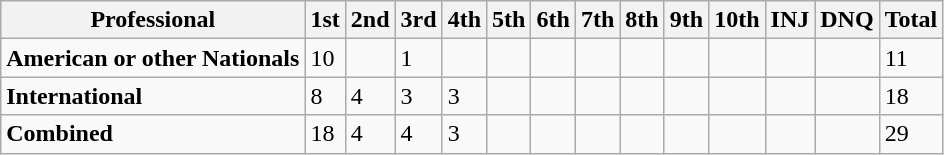<table class="wikitable">
<tr>
<th>Professional</th>
<th>1st</th>
<th>2nd</th>
<th>3rd</th>
<th>4th</th>
<th>5th</th>
<th>6th</th>
<th>7th</th>
<th>8th</th>
<th>9th</th>
<th>10th</th>
<th>INJ</th>
<th>DNQ</th>
<th>Total</th>
</tr>
<tr>
<td><strong>American or other Nationals</strong></td>
<td>10</td>
<td></td>
<td>1</td>
<td></td>
<td></td>
<td></td>
<td></td>
<td></td>
<td></td>
<td></td>
<td></td>
<td></td>
<td>11</td>
</tr>
<tr>
<td><strong>International</strong></td>
<td>8</td>
<td>4</td>
<td>3</td>
<td>3</td>
<td></td>
<td></td>
<td></td>
<td></td>
<td></td>
<td></td>
<td></td>
<td></td>
<td>18</td>
</tr>
<tr>
<td><strong>Combined</strong></td>
<td>18</td>
<td>4</td>
<td>4</td>
<td>3</td>
<td></td>
<td></td>
<td></td>
<td></td>
<td></td>
<td></td>
<td></td>
<td></td>
<td>29</td>
</tr>
</table>
